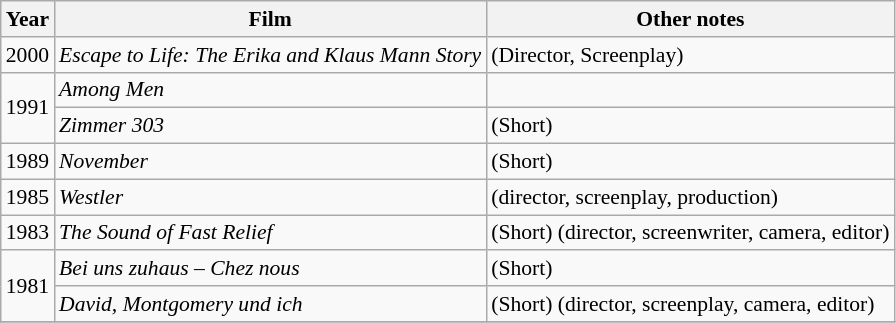<table class="wikitable" style="font-size: 90%;">
<tr>
<th>Year</th>
<th>Film</th>
<th>Other notes</th>
</tr>
<tr>
<td>2000</td>
<td><em>Escape to Life: The Erika and Klaus Mann Story</em></td>
<td>(Director, Screenplay)</td>
</tr>
<tr>
<td rowspan=2>1991</td>
<td><em>Among Men</em></td>
<td></td>
</tr>
<tr>
<td><em>Zimmer 303</em></td>
<td>(Short)</td>
</tr>
<tr>
<td>1989</td>
<td><em>November</em></td>
<td>(Short)</td>
</tr>
<tr>
<td>1985</td>
<td><em>Westler</em></td>
<td>(director, screenplay, production)</td>
</tr>
<tr>
<td>1983</td>
<td><em>The Sound of Fast Relief</em></td>
<td>(Short) (director, screenwriter, camera, editor)</td>
</tr>
<tr>
<td rowspan=2>1981</td>
<td><em>Bei uns zuhaus – Chez nous</em></td>
<td>(Short)</td>
</tr>
<tr>
<td><em>David, Montgomery und ich</em></td>
<td>(Short) (director, screenplay, camera, editor)</td>
</tr>
<tr>
</tr>
</table>
